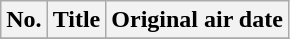<table class="wikitable plainrowheaders">
<tr>
<th>No.</th>
<th>Title</th>
<th>Original air date</th>
</tr>
<tr>
</tr>
</table>
